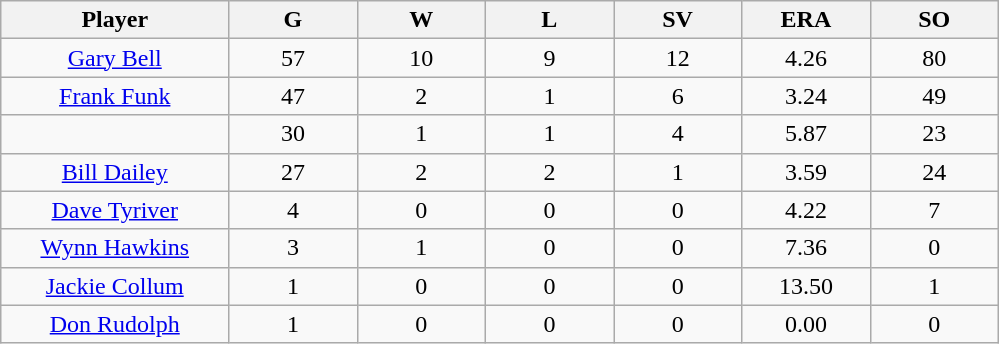<table class="wikitable sortable">
<tr>
<th bgcolor="#DDDDFF" width="16%">Player</th>
<th bgcolor="#DDDDFF" width="9%">G</th>
<th bgcolor="#DDDDFF" width="9%">W</th>
<th bgcolor="#DDDDFF" width="9%">L</th>
<th bgcolor="#DDDDFF" width="9%">SV</th>
<th bgcolor="#DDDDFF" width="9%">ERA</th>
<th bgcolor="#DDDDFF" width="9%">SO</th>
</tr>
<tr align="center">
<td><a href='#'>Gary Bell</a></td>
<td>57</td>
<td>10</td>
<td>9</td>
<td>12</td>
<td>4.26</td>
<td>80</td>
</tr>
<tr align=center>
<td><a href='#'>Frank Funk</a></td>
<td>47</td>
<td>2</td>
<td>1</td>
<td>6</td>
<td>3.24</td>
<td>49</td>
</tr>
<tr align=center>
<td></td>
<td>30</td>
<td>1</td>
<td>1</td>
<td>4</td>
<td>5.87</td>
<td>23</td>
</tr>
<tr align="center">
<td><a href='#'>Bill Dailey</a></td>
<td>27</td>
<td>2</td>
<td>2</td>
<td>1</td>
<td>3.59</td>
<td>24</td>
</tr>
<tr align=center>
<td><a href='#'>Dave Tyriver</a></td>
<td>4</td>
<td>0</td>
<td>0</td>
<td>0</td>
<td>4.22</td>
<td>7</td>
</tr>
<tr align=center>
<td><a href='#'>Wynn Hawkins</a></td>
<td>3</td>
<td>1</td>
<td>0</td>
<td>0</td>
<td>7.36</td>
<td>0</td>
</tr>
<tr align=center>
<td><a href='#'>Jackie Collum</a></td>
<td>1</td>
<td>0</td>
<td>0</td>
<td>0</td>
<td>13.50</td>
<td>1</td>
</tr>
<tr align=center>
<td><a href='#'>Don Rudolph</a></td>
<td>1</td>
<td>0</td>
<td>0</td>
<td>0</td>
<td>0.00</td>
<td>0</td>
</tr>
</table>
